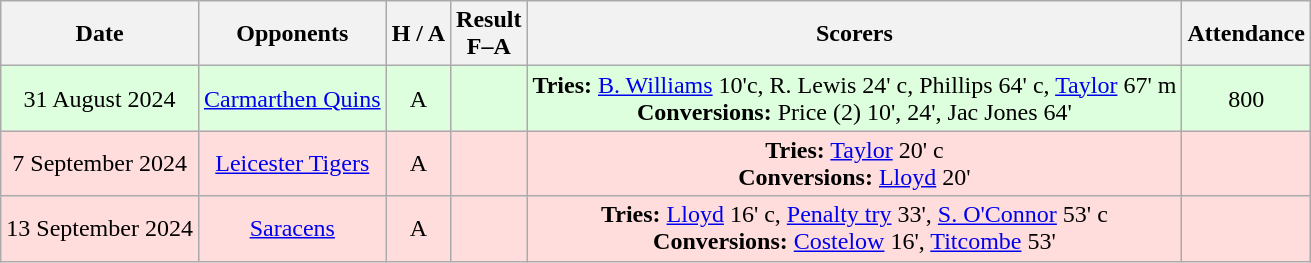<table class="wikitable" style="text-align:center">
<tr>
<th>Date</th>
<th>Opponents</th>
<th>H / A</th>
<th>Result<br>F–A</th>
<th>Scorers</th>
<th>Attendance</th>
</tr>
<tr bgcolor="#ddffdd">
<td>31 August 2024</td>
<td><a href='#'>Carmarthen Quins</a></td>
<td>A</td>
<td></td>
<td><strong>Tries:</strong> <a href='#'>B. Williams</a> 10'c, R. Lewis 24' c, Phillips 64' c, <a href='#'>Taylor</a> 67' m<br><strong>Conversions:</strong> Price (2) 10', 24', Jac Jones 64'</td>
<td>800</td>
</tr>
<tr bgcolor="#ffdddd">
<td>7 September 2024</td>
<td><a href='#'>Leicester Tigers</a></td>
<td>A</td>
<td></td>
<td><strong>Tries:</strong> <a href='#'>Taylor</a> 20' c<br><strong>Conversions:</strong> <a href='#'>Lloyd</a> 20'</td>
<td></td>
</tr>
<tr bgcolor="#ffdddd">
<td>13 September 2024</td>
<td><a href='#'>Saracens</a></td>
<td>A</td>
<td></td>
<td><strong>Tries:</strong> <a href='#'>Lloyd</a> 16' c, <a href='#'>Penalty try</a> 33', <a href='#'>S. O'Connor</a> 53' c<br><strong>Conversions:</strong> <a href='#'>Costelow</a> 16', <a href='#'>Titcombe</a> 53'</td>
<td></td>
</tr>
</table>
